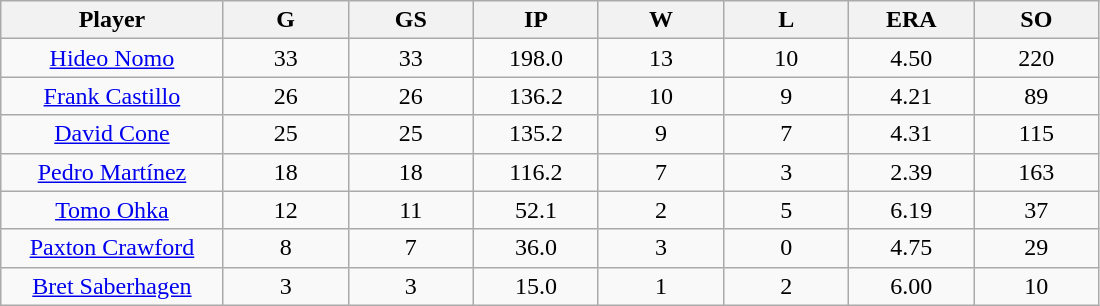<table class="wikitable sortable">
<tr>
<th bgcolor="#DDDDFF" width="16%">Player</th>
<th bgcolor="#DDDDFF" width="9%">G</th>
<th bgcolor="#DDDDFF" width="9%">GS</th>
<th bgcolor="#DDDDFF" width="9%">IP</th>
<th bgcolor="#DDDDFF" width="9%">W</th>
<th bgcolor="#DDDDFF" width="9%">L</th>
<th bgcolor="#DDDDFF" width="9%">ERA</th>
<th bgcolor="#DDDDFF" width="9%">SO</th>
</tr>
<tr align="center">
<td><a href='#'>Hideo Nomo</a></td>
<td>33</td>
<td>33</td>
<td>198.0</td>
<td>13</td>
<td>10</td>
<td>4.50</td>
<td>220</td>
</tr>
<tr align="center">
<td><a href='#'>Frank Castillo</a></td>
<td>26</td>
<td>26</td>
<td>136.2</td>
<td>10</td>
<td>9</td>
<td>4.21</td>
<td>89</td>
</tr>
<tr align="center">
<td><a href='#'>David Cone</a></td>
<td>25</td>
<td>25</td>
<td>135.2</td>
<td>9</td>
<td>7</td>
<td>4.31</td>
<td>115</td>
</tr>
<tr align="center">
<td><a href='#'>Pedro Martínez</a></td>
<td>18</td>
<td>18</td>
<td>116.2</td>
<td>7</td>
<td>3</td>
<td>2.39</td>
<td>163</td>
</tr>
<tr align="center">
<td><a href='#'>Tomo Ohka</a></td>
<td>12</td>
<td>11</td>
<td>52.1</td>
<td>2</td>
<td>5</td>
<td>6.19</td>
<td>37</td>
</tr>
<tr align=center>
<td><a href='#'>Paxton Crawford</a></td>
<td>8</td>
<td>7</td>
<td>36.0</td>
<td>3</td>
<td>0</td>
<td>4.75</td>
<td>29</td>
</tr>
<tr align=center>
<td><a href='#'>Bret Saberhagen</a></td>
<td>3</td>
<td>3</td>
<td>15.0</td>
<td>1</td>
<td>2</td>
<td>6.00</td>
<td>10</td>
</tr>
</table>
